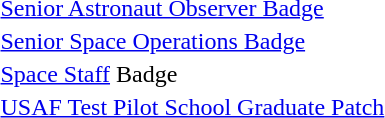<table>
<tr>
<td></td>
<td><a href='#'>Senior Astronaut Observer Badge</a></td>
</tr>
<tr>
<td></td>
<td><a href='#'>Senior Space Operations Badge</a></td>
</tr>
<tr>
<td></td>
<td><a href='#'>Space Staff</a> Badge</td>
</tr>
<tr>
<td></td>
<td><a href='#'>USAF Test Pilot School Graduate Patch</a></td>
</tr>
</table>
